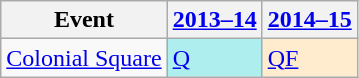<table class="wikitable">
<tr>
<th>Event</th>
<th><a href='#'>2013–14</a></th>
<th><a href='#'>2014–15</a></th>
</tr>
<tr>
<td><a href='#'>Colonial Square</a></td>
<td style="background:#afeeee;"><a href='#'>Q</a></td>
<td style="background:#ffebcd;"><a href='#'>QF</a></td>
</tr>
</table>
